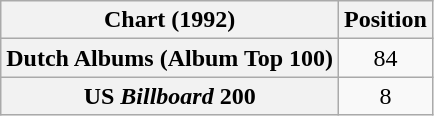<table class="wikitable sortable plainrowheaders">
<tr>
<th>Chart (1992)</th>
<th>Position</th>
</tr>
<tr>
<th scope="row">Dutch Albums (Album Top 100)</th>
<td align="center">84</td>
</tr>
<tr>
<th scope="row">US <em>Billboard</em> 200</th>
<td align="center">8</td>
</tr>
</table>
